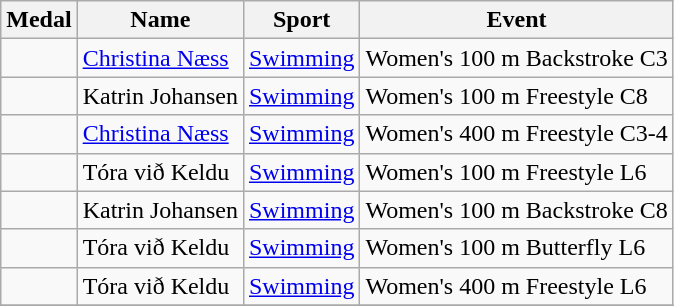<table class="wikitable sortable" style="font-size:100%">
<tr>
<th>Medal</th>
<th>Name</th>
<th>Sport</th>
<th>Event</th>
</tr>
<tr>
<td></td>
<td><a href='#'>Christina Næss</a></td>
<td><a href='#'>Swimming</a></td>
<td>Women's 100 m Backstroke C3</td>
</tr>
<tr>
<td></td>
<td>Katrin Johansen</td>
<td><a href='#'>Swimming</a></td>
<td>Women's 100 m Freestyle C8</td>
</tr>
<tr>
<td></td>
<td><a href='#'>Christina Næss</a></td>
<td><a href='#'>Swimming</a></td>
<td>Women's 400 m Freestyle C3-4</td>
</tr>
<tr>
<td></td>
<td>Tóra við Keldu</td>
<td><a href='#'>Swimming</a></td>
<td>Women's 100 m Freestyle L6</td>
</tr>
<tr>
<td></td>
<td>Katrin Johansen</td>
<td><a href='#'>Swimming</a></td>
<td>Women's 100 m Backstroke C8</td>
</tr>
<tr>
<td></td>
<td>Tóra við Keldu</td>
<td><a href='#'>Swimming</a></td>
<td>Women's 100 m Butterfly L6</td>
</tr>
<tr>
<td></td>
<td>Tóra við Keldu</td>
<td><a href='#'>Swimming</a></td>
<td>Women's 400 m Freestyle L6</td>
</tr>
<tr>
</tr>
</table>
